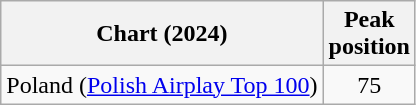<table class="wikitable sortable plainrowheaders" style="text-align:center">
<tr>
<th scope="col">Chart (2024)</th>
<th scope="col">Peak<br>position</th>
</tr>
<tr>
<td>Poland (<a href='#'>Polish Airplay Top 100</a>)</td>
<td>75</td>
</tr>
</table>
